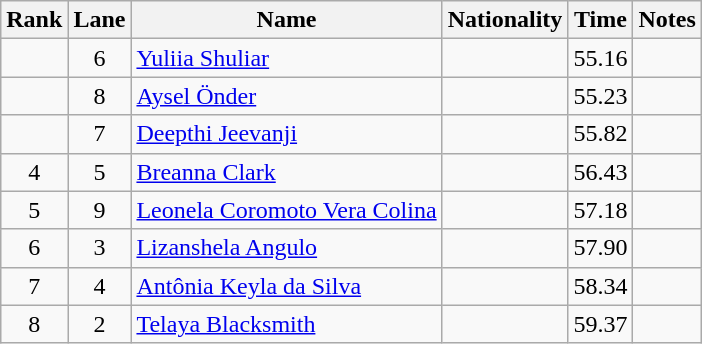<table class="wikitable sortable" style="text-align:center">
<tr>
<th>Rank</th>
<th>Lane</th>
<th>Name</th>
<th>Nationality</th>
<th>Time</th>
<th>Notes</th>
</tr>
<tr>
<td></td>
<td>6</td>
<td align="left"><a href='#'>Yuliia Shuliar</a></td>
<td align="left"></td>
<td>55.16</td>
<td></td>
</tr>
<tr>
<td></td>
<td>8</td>
<td align="left"><a href='#'>Aysel Önder</a></td>
<td align="left"></td>
<td>55.23</td>
<td></td>
</tr>
<tr>
<td></td>
<td>7</td>
<td align="left"><a href='#'>Deepthi Jeevanji</a></td>
<td align="left"></td>
<td>55.82</td>
<td></td>
</tr>
<tr>
<td>4</td>
<td>5</td>
<td align="left"><a href='#'>Breanna Clark</a></td>
<td align="left"></td>
<td>56.43</td>
<td></td>
</tr>
<tr>
<td>5</td>
<td>9</td>
<td align="left"><a href='#'>Leonela Coromoto Vera Colina</a></td>
<td align="left"></td>
<td>57.18</td>
<td></td>
</tr>
<tr>
<td>6</td>
<td>3</td>
<td align="left"><a href='#'>Lizanshela Angulo</a></td>
<td align="left"></td>
<td>57.90</td>
<td></td>
</tr>
<tr>
<td>7</td>
<td>4</td>
<td align="left"><a href='#'>Antônia Keyla da Silva</a></td>
<td align="left"></td>
<td>58.34</td>
<td></td>
</tr>
<tr>
<td>8</td>
<td>2</td>
<td align="left"><a href='#'>Telaya Blacksmith</a></td>
<td align="left"></td>
<td>59.37</td>
<td></td>
</tr>
</table>
